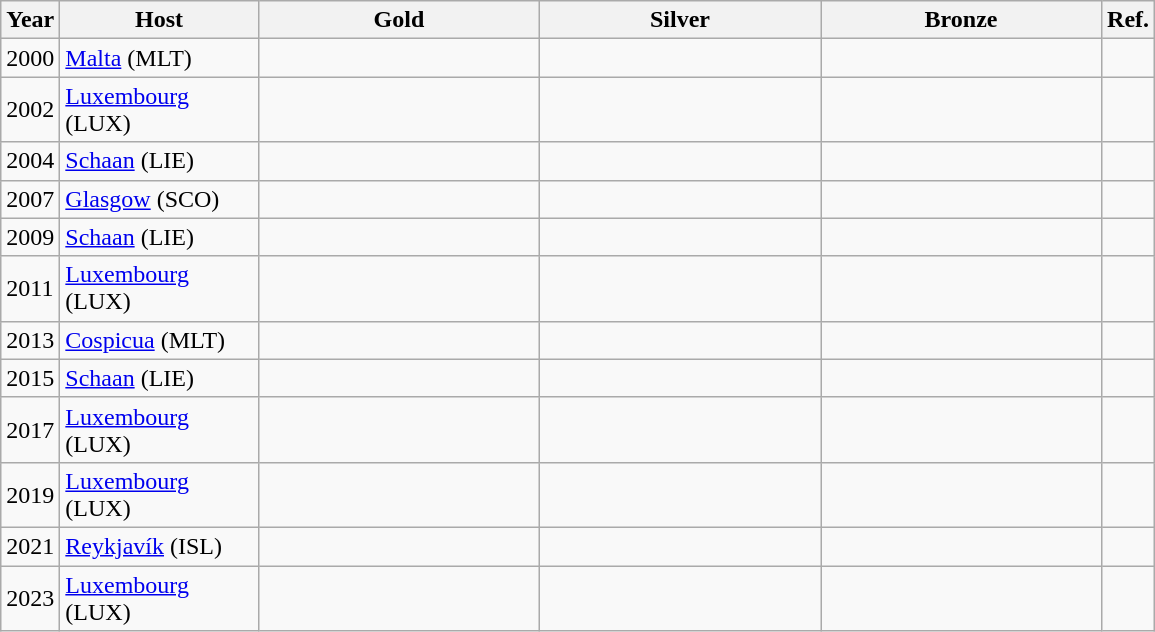<table class="wikitable">
<tr>
<th>Year</th>
<th width="125px">Host</th>
<th width="180px" bgcolor="#F7F6A8">Gold</th>
<th width="180px" bgcolor="#DCE5E5">Silver</th>
<th width="180px" bgcolor="#FFDAB9">Bronze</th>
<th>Ref.</th>
</tr>
<tr>
<td>2000</td>
<td><a href='#'>Malta</a>  (MLT)</td>
<td></td>
<td></td>
<td></td>
<td></td>
</tr>
<tr>
<td>2002</td>
<td><a href='#'>Luxembourg</a> (LUX)</td>
<td></td>
<td></td>
<td></td>
<td></td>
</tr>
<tr>
<td>2004</td>
<td><a href='#'>Schaan</a> (LIE)</td>
<td></td>
<td></td>
<td></td>
<td></td>
</tr>
<tr>
<td>2007</td>
<td><a href='#'>Glasgow</a> (SCO)</td>
<td></td>
<td></td>
<td></td>
<td></td>
</tr>
<tr>
<td>2009</td>
<td><a href='#'>Schaan</a> (LIE)</td>
<td></td>
<td></td>
<td></td>
<td></td>
</tr>
<tr>
<td>2011</td>
<td><a href='#'>Luxembourg</a> (LUX)</td>
<td></td>
<td></td>
<td></td>
<td></td>
</tr>
<tr>
<td>2013</td>
<td><a href='#'>Cospicua</a> (MLT)</td>
<td></td>
<td></td>
<td></td>
<td></td>
</tr>
<tr>
<td>2015</td>
<td><a href='#'>Schaan</a> (LIE)</td>
<td></td>
<td></td>
<td></td>
<td></td>
</tr>
<tr>
<td>2017</td>
<td><a href='#'>Luxembourg</a> (LUX)</td>
<td></td>
<td></td>
<td></td>
<td></td>
</tr>
<tr>
<td>2019</td>
<td><a href='#'>Luxembourg</a> (LUX)</td>
<td></td>
<td></td>
<td></td>
<td></td>
</tr>
<tr>
<td>2021</td>
<td><a href='#'>Reykjavík</a> (ISL)</td>
<td></td>
<td></td>
<td></td>
<td></td>
</tr>
<tr>
<td>2023</td>
<td><a href='#'>Luxembourg</a> (LUX)</td>
<td></td>
<td></td>
<td></td>
<td></td>
</tr>
</table>
